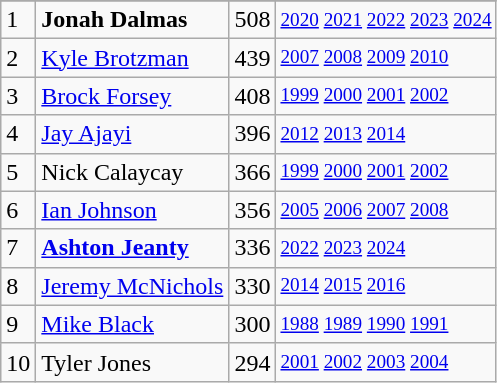<table class="wikitable">
<tr>
</tr>
<tr>
<td>1</td>
<td><strong>Jonah Dalmas</strong></td>
<td><abbr>508</abbr></td>
<td style="font-size:80%;"><a href='#'>2020</a> <a href='#'>2021</a> <a href='#'>2022</a> <a href='#'>2023</a> <a href='#'>2024</a></td>
</tr>
<tr>
<td>2</td>
<td><a href='#'>Kyle Brotzman</a></td>
<td><abbr>439</abbr></td>
<td style="font-size:80%;"><a href='#'>2007</a> <a href='#'>2008</a> <a href='#'>2009</a> <a href='#'>2010</a></td>
</tr>
<tr>
<td>3</td>
<td><a href='#'>Brock Forsey</a></td>
<td><abbr>408</abbr></td>
<td style="font-size:80%;"><a href='#'>1999</a> <a href='#'>2000</a> <a href='#'>2001</a> <a href='#'>2002</a></td>
</tr>
<tr>
<td>4</td>
<td><a href='#'>Jay Ajayi</a></td>
<td><abbr>396</abbr></td>
<td style="font-size:80%;"><a href='#'>2012</a> <a href='#'>2013</a> <a href='#'>2014</a></td>
</tr>
<tr>
<td>5</td>
<td>Nick Calaycay</td>
<td><abbr>366</abbr></td>
<td style="font-size:80%;"><a href='#'>1999</a> <a href='#'>2000</a> <a href='#'>2001</a> <a href='#'>2002</a></td>
</tr>
<tr>
<td>6</td>
<td><a href='#'>Ian Johnson</a></td>
<td><abbr>356</abbr></td>
<td style="font-size:80%;"><a href='#'>2005</a> <a href='#'>2006</a> <a href='#'>2007</a> <a href='#'>2008</a></td>
</tr>
<tr>
<td>7</td>
<td><strong><a href='#'>Ashton Jeanty</a></strong></td>
<td><abbr>336</abbr></td>
<td style="font-size:80%;"><a href='#'>2022</a> <a href='#'>2023</a> <a href='#'>2024</a></td>
</tr>
<tr>
<td>8</td>
<td><a href='#'>Jeremy McNichols</a></td>
<td><abbr>330</abbr></td>
<td style="font-size:80%;"><a href='#'>2014</a> <a href='#'>2015</a> <a href='#'>2016</a></td>
</tr>
<tr>
<td>9</td>
<td><a href='#'>Mike Black</a></td>
<td><abbr>300</abbr></td>
<td style="font-size:80%;"><a href='#'>1988</a> <a href='#'>1989</a> <a href='#'>1990</a> <a href='#'>1991</a></td>
</tr>
<tr>
<td>10</td>
<td>Tyler Jones</td>
<td><abbr>294</abbr></td>
<td style="font-size:80%;"><a href='#'>2001</a> <a href='#'>2002</a> <a href='#'>2003</a> <a href='#'>2004</a></td>
</tr>
</table>
